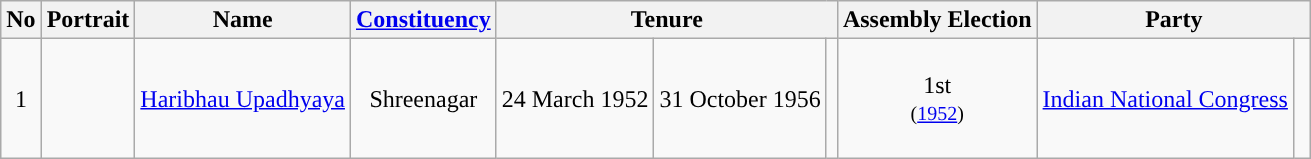<table class="wikitable">
<tr>
<th scope="col">No</th>
<th>Portrait</th>
<th scope="col">Name</th>
<th scope="col"><a href='#'>Constituency</a></th>
<th colspan="3" scope="col">Tenure</th>
<th>Assembly Election</th>
<th colspan="2" scope="col">Party</th>
</tr>
<tr align="center" style="height: 80px;">
<td>1</td>
<td></td>
<td><a href='#'>Haribhau Upadhyaya</a></td>
<td>Shreenagar</td>
<td>24 March 1952</td>
<td>31 October 1956</td>
<td></td>
<td>1st<br><small>(<a href='#'>1952</a>)</small></td>
<td><a href='#'>Indian National Congress</a></td>
<td width="4px" style="background-color: "></td>
</tr>
</table>
